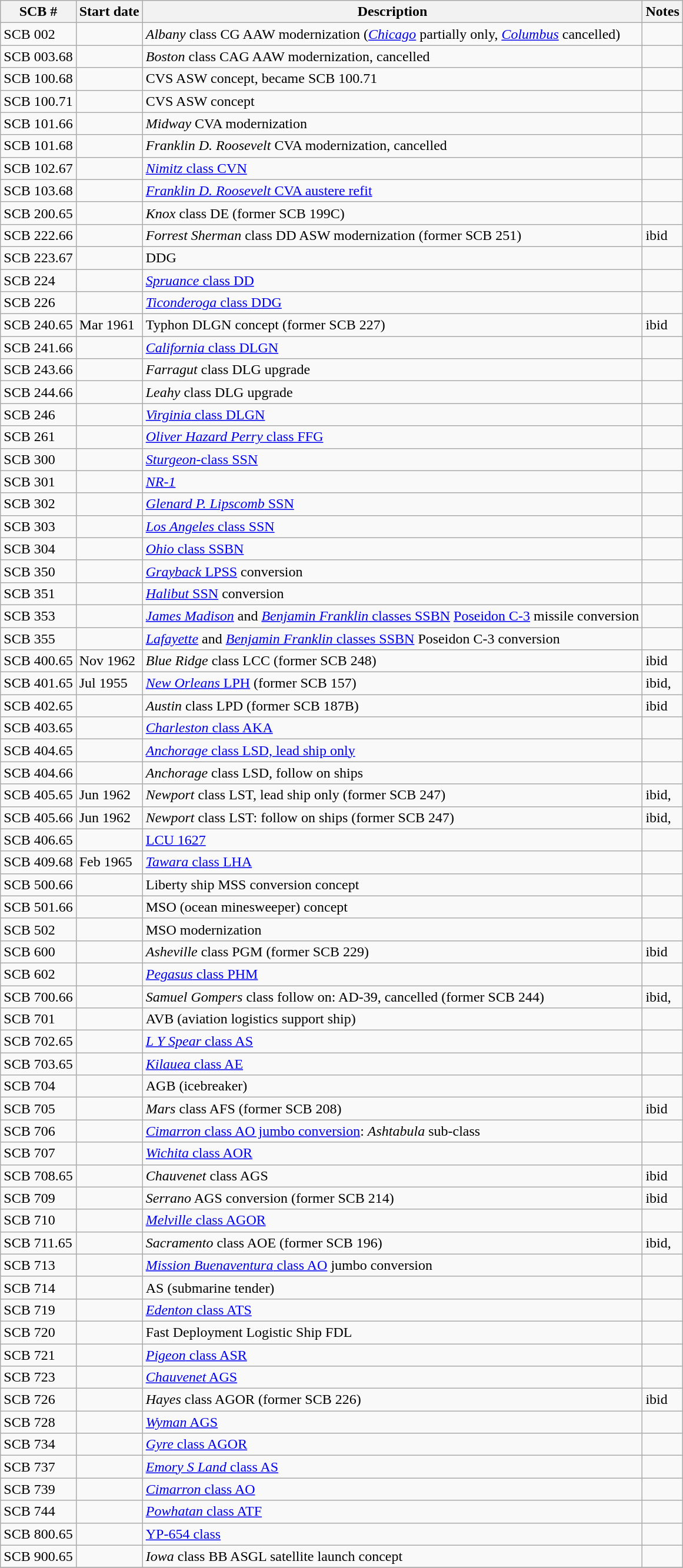<table class="wikitable">
<tr>
<th>SCB #</th>
<th>Start date</th>
<th>Description</th>
<th>Notes</th>
</tr>
<tr>
<td>SCB 002</td>
<td></td>
<td><em>Albany</em> class CG AAW modernization (<a href='#'><em>Chicago</em></a> partially only, <a href='#'><em>Columbus</em></a> cancelled)</td>
<td></td>
</tr>
<tr>
<td>SCB 003.68</td>
<td></td>
<td><em>Boston</em> class CAG AAW modernization, cancelled</td>
<td></td>
</tr>
<tr>
<td>SCB 100.68</td>
<td></td>
<td>CVS ASW concept, became SCB 100.71</td>
<td></td>
</tr>
<tr>
<td>SCB 100.71</td>
<td></td>
<td>CVS ASW concept</td>
<td></td>
</tr>
<tr>
<td>SCB 101.66</td>
<td></td>
<td><em>Midway</em> CVA modernization</td>
<td></td>
</tr>
<tr>
<td>SCB 101.68</td>
<td></td>
<td><em>Franklin D. Roosevelt</em> CVA modernization, cancelled</td>
<td></td>
</tr>
<tr>
<td>SCB 102.67</td>
<td></td>
<td><a href='#'><em>Nimitz</em> class CVN</a></td>
<td></td>
</tr>
<tr>
<td>SCB 103.68</td>
<td></td>
<td><a href='#'><em>Franklin D. Roosevelt</em> CVA austere refit</a></td>
<td></td>
</tr>
<tr>
<td>SCB 200.65</td>
<td></td>
<td><em>Knox</em> class DE (former SCB 199C)</td>
<td></td>
</tr>
<tr>
<td>SCB 222.66</td>
<td></td>
<td><em>Forrest Sherman</em> class DD ASW modernization (former SCB 251)</td>
<td>ibid</td>
</tr>
<tr>
<td>SCB 223.67</td>
<td></td>
<td>DDG</td>
<td></td>
</tr>
<tr>
<td>SCB 224</td>
<td></td>
<td><a href='#'><em>Spruance</em> class DD</a></td>
<td></td>
</tr>
<tr>
<td>SCB 226</td>
<td></td>
<td><a href='#'><em>Ticonderoga</em> class DDG</a></td>
<td></td>
</tr>
<tr>
<td>SCB 240.65</td>
<td>Mar 1961</td>
<td>Typhon DLGN concept (former SCB 227)</td>
<td>ibid</td>
</tr>
<tr>
<td>SCB 241.66</td>
<td></td>
<td><a href='#'><em>California</em> class DLGN</a></td>
<td></td>
</tr>
<tr>
<td>SCB 243.66</td>
<td></td>
<td><em>Farragut</em> class DLG upgrade</td>
<td></td>
</tr>
<tr>
<td>SCB 244.66</td>
<td></td>
<td><em>Leahy</em> class DLG upgrade</td>
<td></td>
</tr>
<tr>
<td>SCB 246</td>
<td></td>
<td><a href='#'><em>Virginia</em> class DLGN</a></td>
<td></td>
</tr>
<tr>
<td>SCB 261</td>
<td></td>
<td><a href='#'><em>Oliver Hazard Perry</em> class FFG</a></td>
<td></td>
</tr>
<tr>
<td>SCB 300</td>
<td></td>
<td><a href='#'><em>Sturgeon</em>-class SSN</a></td>
<td></td>
</tr>
<tr>
<td>SCB 301</td>
<td></td>
<td><a href='#'><em>NR-1</em></a></td>
<td></td>
</tr>
<tr>
<td>SCB 302</td>
<td></td>
<td><a href='#'><em>Glenard P. Lipscomb</em> SSN</a></td>
<td></td>
</tr>
<tr>
<td>SCB 303</td>
<td></td>
<td><a href='#'><em>Los Angeles</em> class SSN</a></td>
<td></td>
</tr>
<tr>
<td>SCB 304</td>
<td></td>
<td><a href='#'><em>Ohio</em> class SSBN</a></td>
<td></td>
</tr>
<tr>
<td>SCB 350</td>
<td></td>
<td><a href='#'><em>Grayback</em> LPSS</a> conversion</td>
<td></td>
</tr>
<tr>
<td>SCB 351</td>
<td></td>
<td><a href='#'><em>Halibut</em> SSN</a> conversion</td>
<td></td>
</tr>
<tr>
<td>SCB 353</td>
<td></td>
<td><a href='#'><em>James Madison</em></a> and <a href='#'><em>Benjamin Franklin</em> classes SSBN</a> <a href='#'>Poseidon C-3</a> missile conversion</td>
<td></td>
</tr>
<tr>
<td>SCB 355</td>
<td></td>
<td><a href='#'><em>Lafayette</em></a> and <a href='#'><em>Benjamin Franklin</em> classes SSBN</a> Poseidon C-3 conversion</td>
<td></td>
</tr>
<tr>
<td>SCB 400.65</td>
<td>Nov 1962</td>
<td><em>Blue Ridge</em> class LCC (former SCB 248)</td>
<td>ibid</td>
</tr>
<tr>
<td>SCB 401.65</td>
<td>Jul 1955</td>
<td><a href='#'><em>New Orleans</em> LPH</a> (former SCB 157)</td>
<td>ibid,</td>
</tr>
<tr>
<td>SCB 402.65</td>
<td></td>
<td><em>Austin</em> class LPD (former SCB 187B)</td>
<td>ibid</td>
</tr>
<tr>
<td>SCB 403.65</td>
<td></td>
<td><a href='#'><em>Charleston</em> class AKA</a></td>
<td></td>
</tr>
<tr>
<td>SCB 404.65</td>
<td></td>
<td><a href='#'><em>Anchorage</em> class LSD, lead ship only</a></td>
<td></td>
</tr>
<tr>
<td>SCB 404.66</td>
<td></td>
<td><em>Anchorage</em> class LSD, follow on ships</td>
<td></td>
</tr>
<tr>
<td>SCB 405.65</td>
<td>Jun 1962</td>
<td><em>Newport</em> class LST, lead ship only (former SCB 247)</td>
<td>ibid,</td>
</tr>
<tr>
<td>SCB 405.66</td>
<td>Jun 1962</td>
<td><em>Newport</em> class LST: follow on ships (former SCB 247)</td>
<td>ibid,</td>
</tr>
<tr>
<td>SCB 406.65</td>
<td></td>
<td><a href='#'>LCU 1627</a></td>
<td></td>
</tr>
<tr>
<td>SCB 409.68</td>
<td>Feb 1965</td>
<td><a href='#'><em>Tawara</em> class LHA</a></td>
<td></td>
</tr>
<tr>
<td>SCB 500.66</td>
<td></td>
<td>Liberty ship MSS conversion concept</td>
<td></td>
</tr>
<tr>
<td>SCB 501.66</td>
<td></td>
<td>MSO (ocean minesweeper) concept</td>
<td></td>
</tr>
<tr>
<td>SCB 502</td>
<td></td>
<td>MSO modernization</td>
<td></td>
</tr>
<tr>
<td>SCB 600</td>
<td></td>
<td><em>Asheville</em> class PGM (former SCB 229)</td>
<td>ibid</td>
</tr>
<tr>
<td>SCB 602</td>
<td></td>
<td><a href='#'><em>Pegasus</em> class PHM</a></td>
<td></td>
</tr>
<tr>
<td>SCB 700.66</td>
<td></td>
<td><em>Samuel Gompers</em> class follow on: AD-39, cancelled (former SCB 244)</td>
<td>ibid,</td>
</tr>
<tr>
<td>SCB 701</td>
<td></td>
<td>AVB (aviation logistics support ship)</td>
<td></td>
</tr>
<tr>
<td>SCB 702.65</td>
<td></td>
<td><a href='#'><em>L Y Spear</em> class AS</a></td>
<td></td>
</tr>
<tr>
<td>SCB 703.65</td>
<td></td>
<td><a href='#'><em>Kilauea</em> class AE</a></td>
<td></td>
</tr>
<tr>
<td>SCB 704</td>
<td></td>
<td>AGB (icebreaker)</td>
<td></td>
</tr>
<tr>
<td>SCB 705</td>
<td></td>
<td><em>Mars</em> class AFS (former SCB 208)</td>
<td>ibid</td>
</tr>
<tr>
<td>SCB 706</td>
<td></td>
<td><a href='#'><em>Cimarron</em> class AO jumbo conversion</a>: <em>Ashtabula</em> sub-class</td>
<td></td>
</tr>
<tr>
<td>SCB 707</td>
<td></td>
<td><a href='#'><em>Wichita</em> class AOR</a></td>
<td></td>
</tr>
<tr>
<td>SCB 708.65</td>
<td></td>
<td><em>Chauvenet</em> class AGS</td>
<td>ibid</td>
</tr>
<tr>
<td>SCB 709</td>
<td></td>
<td><em>Serrano</em> AGS conversion (former SCB 214)</td>
<td>ibid</td>
</tr>
<tr>
<td>SCB 710</td>
<td></td>
<td><a href='#'><em>Melville</em> class AGOR</a></td>
<td></td>
</tr>
<tr>
<td>SCB 711.65</td>
<td></td>
<td><em>Sacramento</em> class AOE (former SCB 196)</td>
<td>ibid,</td>
</tr>
<tr>
<td>SCB 713</td>
<td></td>
<td><a href='#'><em>Mission Buenaventura</em> class AO</a> jumbo conversion</td>
<td></td>
</tr>
<tr>
<td>SCB 714</td>
<td></td>
<td>AS (submarine tender)</td>
<td></td>
</tr>
<tr>
<td>SCB 719</td>
<td></td>
<td><a href='#'><em>Edenton</em> class ATS</a></td>
<td></td>
</tr>
<tr>
<td>SCB 720</td>
<td></td>
<td>Fast Deployment Logistic Ship FDL</td>
<td></td>
</tr>
<tr>
<td>SCB 721</td>
<td></td>
<td><a href='#'><em>Pigeon</em> class ASR</a></td>
<td></td>
</tr>
<tr>
<td>SCB 723</td>
<td></td>
<td><a href='#'><em>Chauvenet</em> AGS</a></td>
<td></td>
</tr>
<tr>
<td>SCB 726</td>
<td></td>
<td><em>Hayes</em> class AGOR (former SCB 226)</td>
<td>ibid</td>
</tr>
<tr>
<td>SCB 728</td>
<td></td>
<td><a href='#'><em>Wyman</em> AGS</a></td>
<td></td>
</tr>
<tr>
<td>SCB 734</td>
<td></td>
<td><a href='#'><em>Gyre</em> class AGOR</a></td>
<td></td>
</tr>
<tr>
<td>SCB 737</td>
<td></td>
<td><a href='#'><em>Emory S Land</em> class AS</a></td>
<td></td>
</tr>
<tr>
<td>SCB 739</td>
<td></td>
<td><a href='#'><em>Cimarron</em> class AO</a></td>
<td></td>
</tr>
<tr>
<td>SCB 744</td>
<td></td>
<td><a href='#'><em>Powhatan</em> class ATF</a></td>
<td></td>
</tr>
<tr>
<td>SCB 800.65</td>
<td></td>
<td><a href='#'>YP-654 class</a></td>
<td></td>
</tr>
<tr>
<td>SCB 900.65</td>
<td></td>
<td><em>Iowa</em> class BB ASGL satellite launch concept</td>
<td></td>
</tr>
<tr>
</tr>
</table>
